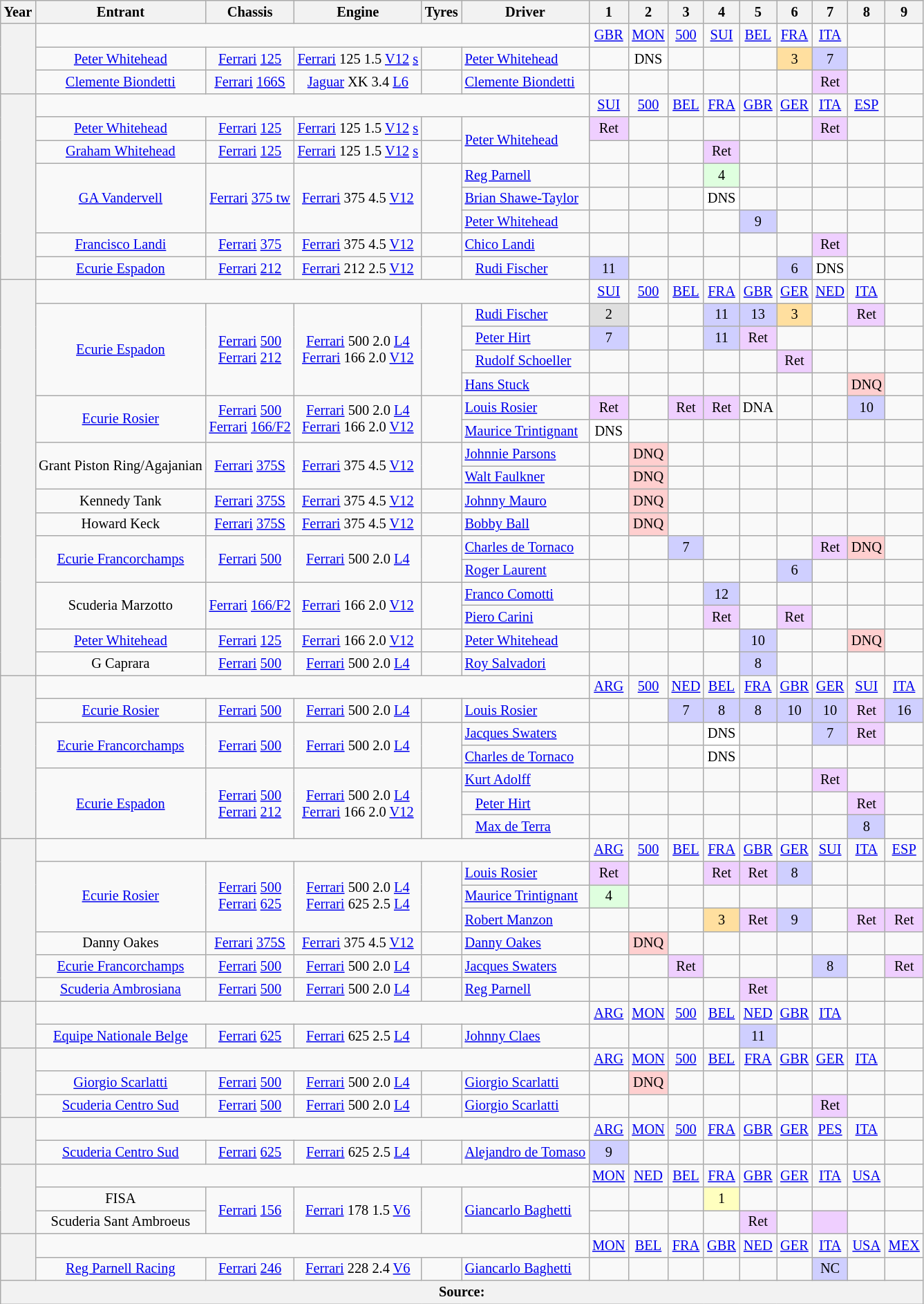<table class="wikitable"  style="text-align:center; font-size:85%">
<tr>
<th>Year</th>
<th>Entrant</th>
<th>Chassis</th>
<th>Engine</th>
<th>Tyres</th>
<th>Driver</th>
<th>1</th>
<th>2</th>
<th>3</th>
<th>4</th>
<th>5</th>
<th>6</th>
<th>7</th>
<th>8</th>
<th>9</th>
</tr>
<tr>
<th rowspan=3></th>
<td colspan=5></td>
<td><a href='#'>GBR</a></td>
<td><a href='#'>MON</a></td>
<td><a href='#'>500</a></td>
<td><a href='#'>SUI</a></td>
<td><a href='#'>BEL</a></td>
<td><a href='#'>FRA</a></td>
<td><a href='#'>ITA</a></td>
<td></td>
<td></td>
</tr>
<tr>
<td><a href='#'>Peter Whitehead</a></td>
<td><a href='#'>Ferrari</a> <a href='#'>125</a></td>
<td><a href='#'>Ferrari</a> 125 1.5 <a href='#'>V12</a> <a href='#'>s</a></td>
<td></td>
<td align="left"> <a href='#'>Peter Whitehead</a></td>
<td></td>
<td style="background-color:#FFFFFF">DNS</td>
<td></td>
<td></td>
<td></td>
<td style="background-color:#ffdf9f">3</td>
<td style="background-color:#cfcfff">7</td>
<td></td>
<td></td>
</tr>
<tr>
<td><a href='#'>Clemente Biondetti</a></td>
<td><a href='#'>Ferrari</a> <a href='#'>166S</a></td>
<td><a href='#'>Jaguar</a> XK 3.4 <a href='#'>L6</a></td>
<td></td>
<td align="left"> <a href='#'>Clemente Biondetti</a></td>
<td></td>
<td></td>
<td></td>
<td></td>
<td></td>
<td></td>
<td style="background-color:#EFCFFF">Ret</td>
<td></td>
<td></td>
</tr>
<tr>
<th rowspan=8></th>
<td colspan=5></td>
<td><a href='#'>SUI</a></td>
<td><a href='#'>500</a></td>
<td><a href='#'>BEL</a></td>
<td><a href='#'>FRA</a></td>
<td><a href='#'>GBR</a></td>
<td><a href='#'>GER</a></td>
<td><a href='#'>ITA</a></td>
<td><a href='#'>ESP</a></td>
<td></td>
</tr>
<tr>
<td><a href='#'>Peter Whitehead</a></td>
<td><a href='#'>Ferrari</a> <a href='#'>125</a></td>
<td><a href='#'>Ferrari</a> 125 1.5 <a href='#'>V12</a> <a href='#'>s</a></td>
<td></td>
<td align="left" rowspan=2> <a href='#'>Peter Whitehead</a></td>
<td style="background-color:#EFCFFF">Ret</td>
<td></td>
<td></td>
<td></td>
<td></td>
<td></td>
<td style="background-color:#EFCFFF">Ret</td>
<td></td>
<td></td>
</tr>
<tr>
<td><a href='#'>Graham Whitehead</a></td>
<td><a href='#'>Ferrari</a> <a href='#'>125</a></td>
<td><a href='#'>Ferrari</a> 125 1.5 <a href='#'>V12</a> <a href='#'>s</a></td>
<td></td>
<td></td>
<td></td>
<td></td>
<td style="background-color:#EFCFFF">Ret</td>
<td></td>
<td></td>
<td></td>
<td></td>
<td></td>
</tr>
<tr>
<td rowspan=3><a href='#'>GA Vandervell</a></td>
<td rowspan=3><a href='#'>Ferrari</a> <a href='#'>375 tw</a></td>
<td rowspan=3><a href='#'>Ferrari</a> 375 4.5 <a href='#'>V12</a></td>
<td rowspan=3></td>
<td align="left"> <a href='#'>Reg Parnell</a></td>
<td></td>
<td></td>
<td></td>
<td style="background-color:#DFFFDF">4</td>
<td></td>
<td></td>
<td></td>
<td></td>
<td></td>
</tr>
<tr>
<td align="left"> <a href='#'>Brian Shawe-Taylor</a></td>
<td></td>
<td></td>
<td></td>
<td style="background-color:#FFFFFF">DNS</td>
<td></td>
<td></td>
<td></td>
<td></td>
<td></td>
</tr>
<tr>
<td align="left"> <a href='#'>Peter Whitehead</a></td>
<td></td>
<td></td>
<td></td>
<td></td>
<td style="background-color:#cfcfff">9</td>
<td></td>
<td></td>
<td></td>
<td></td>
</tr>
<tr>
<td><a href='#'>Francisco Landi</a></td>
<td><a href='#'>Ferrari</a> <a href='#'>375</a></td>
<td><a href='#'>Ferrari</a> 375 4.5 <a href='#'>V12</a></td>
<td></td>
<td align="left"> <a href='#'>Chico Landi</a></td>
<td></td>
<td></td>
<td></td>
<td></td>
<td></td>
<td></td>
<td style="background-color:#EFCFFF">Ret</td>
<td></td>
<td></td>
</tr>
<tr>
<td><a href='#'>Ecurie Espadon</a></td>
<td><a href='#'>Ferrari</a> <a href='#'>212</a></td>
<td><a href='#'>Ferrari</a> 212 2.5 <a href='#'>V12</a></td>
<td></td>
<td align="left">   <a href='#'>Rudi Fischer</a></td>
<td style="background-color:#cfcfff">11</td>
<td></td>
<td></td>
<td></td>
<td></td>
<td style="background-color:#cfcfff">6</td>
<td style="background-color:#FFFFFF">DNS</td>
<td></td>
<td></td>
</tr>
<tr>
<th rowspan=17></th>
<td colspan=5></td>
<td><a href='#'>SUI</a></td>
<td><a href='#'>500</a></td>
<td><a href='#'>BEL</a></td>
<td><a href='#'>FRA</a></td>
<td><a href='#'>GBR</a></td>
<td><a href='#'>GER</a></td>
<td><a href='#'>NED</a></td>
<td><a href='#'>ITA</a></td>
<td></td>
</tr>
<tr>
<td rowspan=4><a href='#'>Ecurie Espadon</a></td>
<td rowspan=4><a href='#'>Ferrari</a> <a href='#'>500</a><br><a href='#'>Ferrari</a> <a href='#'>212</a></td>
<td rowspan=4><a href='#'>Ferrari</a> 500 2.0 <a href='#'>L4</a><br><a href='#'>Ferrari</a> 166 2.0 <a href='#'>V12</a></td>
<td rowspan=4></td>
<td align="left">   <a href='#'>Rudi Fischer</a></td>
<td style="background-color:#dfdfdf">2</td>
<td></td>
<td></td>
<td style="background-color:#cfcfff">11</td>
<td style="background-color:#cfcfff">13</td>
<td style="background-color:#ffdf9f">3</td>
<td></td>
<td style="background-color:#EFCFFF">Ret</td>
<td></td>
</tr>
<tr>
<td align="left">   <a href='#'>Peter Hirt</a></td>
<td style="background-color:#cfcfff">7</td>
<td></td>
<td></td>
<td style="background-color:#cfcfff">11</td>
<td style="background-color:#EFCFFF">Ret</td>
<td></td>
<td></td>
<td></td>
<td></td>
</tr>
<tr>
<td align="left">   <a href='#'>Rudolf Schoeller</a></td>
<td></td>
<td></td>
<td></td>
<td></td>
<td></td>
<td style="background-color:#EFCFFF">Ret</td>
<td></td>
<td></td>
<td></td>
</tr>
<tr>
<td align="left"> <a href='#'>Hans Stuck</a></td>
<td></td>
<td></td>
<td></td>
<td></td>
<td></td>
<td></td>
<td></td>
<td style="background-color:#FFCFCF">DNQ</td>
<td></td>
</tr>
<tr>
<td rowspan=2><a href='#'>Ecurie Rosier</a></td>
<td rowspan=2><a href='#'>Ferrari</a> <a href='#'>500</a><br><a href='#'>Ferrari</a> <a href='#'>166/F2</a></td>
<td rowspan=2><a href='#'>Ferrari</a> 500 2.0 <a href='#'>L4</a><br><a href='#'>Ferrari</a> 166 2.0 <a href='#'>V12</a></td>
<td rowspan=2><br></td>
<td align="left"> <a href='#'>Louis Rosier</a></td>
<td style="background-color:#efcfff">Ret</td>
<td></td>
<td style="background-color:#efcfff">Ret</td>
<td style="background-color:#efcfff">Ret</td>
<td>DNA</td>
<td></td>
<td></td>
<td style="background-color:#cfcfff">10</td>
<td></td>
</tr>
<tr>
<td align="left"> <a href='#'>Maurice Trintignant</a></td>
<td style="background-color:#FFFFFF">DNS</td>
<td></td>
<td></td>
<td></td>
<td></td>
<td></td>
<td></td>
<td></td>
<td></td>
</tr>
<tr>
<td rowspan=2>Grant Piston Ring/Agajanian</td>
<td rowspan=2><a href='#'>Ferrari</a> <a href='#'>375S</a></td>
<td rowspan=2><a href='#'>Ferrari</a> 375 4.5 <a href='#'>V12</a></td>
<td rowspan=2></td>
<td align="left"> <a href='#'>Johnnie Parsons</a></td>
<td></td>
<td style="background-color:#FFCFCF">DNQ</td>
<td></td>
<td></td>
<td></td>
<td></td>
<td></td>
<td></td>
<td></td>
</tr>
<tr>
<td align="left"> <a href='#'>Walt Faulkner</a></td>
<td></td>
<td style="background-color:#FFCFCF">DNQ</td>
<td></td>
<td></td>
<td></td>
<td></td>
<td></td>
<td></td>
<td></td>
</tr>
<tr>
<td>Kennedy Tank</td>
<td><a href='#'>Ferrari</a> <a href='#'>375S</a></td>
<td><a href='#'>Ferrari</a> 375 4.5 <a href='#'>V12</a></td>
<td></td>
<td align="left"> <a href='#'>Johnny Mauro</a></td>
<td></td>
<td style="background-color:#FFCFCF">DNQ</td>
<td></td>
<td></td>
<td></td>
<td></td>
<td></td>
<td></td>
<td></td>
</tr>
<tr>
<td>Howard Keck</td>
<td><a href='#'>Ferrari</a> <a href='#'>375S</a></td>
<td><a href='#'>Ferrari</a> 375 4.5 <a href='#'>V12</a></td>
<td></td>
<td align="left"> <a href='#'>Bobby Ball</a></td>
<td></td>
<td style="background-color:#FFCFCF">DNQ</td>
<td></td>
<td></td>
<td></td>
<td></td>
<td></td>
<td></td>
<td></td>
</tr>
<tr>
<td rowspan=2><a href='#'>Ecurie Francorchamps</a></td>
<td rowspan=2><a href='#'>Ferrari</a> <a href='#'>500</a></td>
<td rowspan=2><a href='#'>Ferrari</a> 500 2.0 <a href='#'>L4</a></td>
<td rowspan=2></td>
<td align="left"> <a href='#'>Charles de Tornaco</a></td>
<td></td>
<td></td>
<td style="background-color:#cfcfff">7</td>
<td></td>
<td></td>
<td></td>
<td style="background-color:#EFCFFF">Ret</td>
<td style="background-color:#FFCFCF">DNQ</td>
<td></td>
</tr>
<tr>
<td align="left"> <a href='#'>Roger Laurent</a></td>
<td></td>
<td></td>
<td></td>
<td></td>
<td></td>
<td style="background-color:#cfcfff">6</td>
<td></td>
<td></td>
<td></td>
</tr>
<tr>
<td rowspan=2>Scuderia Marzotto</td>
<td rowspan=2><a href='#'>Ferrari</a> <a href='#'>166/F2</a></td>
<td rowspan=2><a href='#'>Ferrari</a> 166 2.0 <a href='#'>V12</a></td>
<td rowspan=2></td>
<td align="left"> <a href='#'>Franco Comotti</a></td>
<td></td>
<td></td>
<td></td>
<td style="background-color:#cfcfff">12</td>
<td></td>
<td></td>
<td></td>
<td></td>
<td></td>
</tr>
<tr>
<td align="left"> <a href='#'>Piero Carini</a></td>
<td></td>
<td></td>
<td></td>
<td style="background-color:#efcfff">Ret</td>
<td></td>
<td style="background-color:#efcfff">Ret</td>
<td></td>
<td></td>
<td></td>
</tr>
<tr>
<td><a href='#'>Peter Whitehead</a></td>
<td><a href='#'>Ferrari</a> <a href='#'>125</a></td>
<td><a href='#'>Ferrari</a> 166 2.0 <a href='#'>V12</a></td>
<td></td>
<td align="left"> <a href='#'>Peter Whitehead</a></td>
<td></td>
<td></td>
<td></td>
<td></td>
<td style="background-color:#cfcfff">10</td>
<td></td>
<td></td>
<td style="background-color:#FFCFCF">DNQ</td>
<td></td>
</tr>
<tr>
<td>G Caprara</td>
<td><a href='#'>Ferrari</a> <a href='#'>500</a></td>
<td><a href='#'>Ferrari</a> 500 2.0 <a href='#'>L4</a></td>
<td></td>
<td align="left"> <a href='#'>Roy Salvadori</a></td>
<td></td>
<td></td>
<td></td>
<td></td>
<td style="background-color:#cfcfff">8</td>
<td></td>
<td></td>
<td></td>
<td></td>
</tr>
<tr>
<th rowspan=7></th>
<td colspan=5></td>
<td><a href='#'>ARG</a></td>
<td><a href='#'>500</a></td>
<td><a href='#'>NED</a></td>
<td><a href='#'>BEL</a></td>
<td><a href='#'>FRA</a></td>
<td><a href='#'>GBR</a></td>
<td><a href='#'>GER</a></td>
<td><a href='#'>SUI</a></td>
<td><a href='#'>ITA</a></td>
</tr>
<tr>
<td><a href='#'>Ecurie Rosier</a></td>
<td><a href='#'>Ferrari</a> <a href='#'>500</a></td>
<td><a href='#'>Ferrari</a> 500 2.0 <a href='#'>L4</a></td>
<td><br></td>
<td align="left"> <a href='#'>Louis Rosier</a></td>
<td></td>
<td></td>
<td style="background-color:#cfcfff">7</td>
<td style="background-color:#cfcfff">8</td>
<td style="background-color:#cfcfff">8</td>
<td style="background-color:#cfcfff">10</td>
<td style="background-color:#cfcfff">10</td>
<td style="background-color:#EFCFFF">Ret</td>
<td style="background-color:#cfcfff">16</td>
</tr>
<tr>
<td rowspan=2><a href='#'>Ecurie Francorchamps</a></td>
<td rowspan=2><a href='#'>Ferrari</a> <a href='#'>500</a></td>
<td rowspan=2><a href='#'>Ferrari</a> 500 2.0 <a href='#'>L4</a></td>
<td rowspan=2></td>
<td align="left"> <a href='#'>Jacques Swaters</a></td>
<td></td>
<td></td>
<td></td>
<td style="background-color:#ffffff">DNS</td>
<td></td>
<td></td>
<td style="background-color:#cfcfff">7</td>
<td style="background-color:#EFCFFF">Ret</td>
<td></td>
</tr>
<tr>
<td align="left"> <a href='#'>Charles de Tornaco</a></td>
<td></td>
<td></td>
<td></td>
<td style="background-color:#ffffff">DNS</td>
<td></td>
<td></td>
<td></td>
<td></td>
<td></td>
</tr>
<tr>
<td rowspan=3><a href='#'>Ecurie Espadon</a></td>
<td rowspan=3><a href='#'>Ferrari</a> <a href='#'>500</a><br><a href='#'>Ferrari</a> <a href='#'>212</a></td>
<td rowspan=3><a href='#'>Ferrari</a> 500 2.0 <a href='#'>L4</a><br><a href='#'>Ferrari</a> 166 2.0 <a href='#'>V12</a></td>
<td rowspan=3></td>
<td align="left"> <a href='#'>Kurt Adolff</a></td>
<td></td>
<td></td>
<td></td>
<td></td>
<td></td>
<td></td>
<td style="background-color:#efcfff">Ret</td>
<td></td>
<td></td>
</tr>
<tr>
<td align="left">   <a href='#'>Peter Hirt</a></td>
<td></td>
<td></td>
<td></td>
<td></td>
<td></td>
<td></td>
<td></td>
<td style="background-color:#efcfff">Ret</td>
<td></td>
</tr>
<tr>
<td align="left">   <a href='#'>Max de Terra</a></td>
<td></td>
<td></td>
<td></td>
<td></td>
<td></td>
<td></td>
<td></td>
<td style="background-color:#cfcfff">8</td>
<td></td>
</tr>
<tr>
<th rowspan=7></th>
<td colspan=5></td>
<td><a href='#'>ARG</a></td>
<td><a href='#'>500</a></td>
<td><a href='#'>BEL</a></td>
<td><a href='#'>FRA</a></td>
<td><a href='#'>GBR</a></td>
<td><a href='#'>GER</a></td>
<td><a href='#'>SUI</a></td>
<td><a href='#'>ITA</a></td>
<td><a href='#'>ESP</a></td>
</tr>
<tr>
<td rowspan=3><a href='#'>Ecurie Rosier</a></td>
<td rowspan=3><a href='#'>Ferrari</a> <a href='#'>500</a><br><a href='#'>Ferrari</a> <a href='#'>625</a></td>
<td rowspan=3><a href='#'>Ferrari</a> 500 2.0 <a href='#'>L4</a><br><a href='#'>Ferrari</a> 625 2.5 <a href='#'>L4</a></td>
<td rowspan=3></td>
<td align="left"> <a href='#'>Louis Rosier</a></td>
<td style="background-color:#EFCFFF">Ret</td>
<td></td>
<td></td>
<td style="background-color:#EFCFFF">Ret</td>
<td style="background-color:#EFCFFF">Ret</td>
<td style="background-color:#cfcfff">8</td>
<td></td>
<td></td>
<td></td>
</tr>
<tr>
<td align="left"> <a href='#'>Maurice Trintignant</a></td>
<td style="background-color:#dfffdf">4</td>
<td></td>
<td></td>
<td></td>
<td></td>
<td></td>
<td></td>
<td></td>
<td></td>
</tr>
<tr>
<td align="left"> <a href='#'>Robert Manzon</a></td>
<td></td>
<td></td>
<td></td>
<td style="background-color:#ffdf9f">3</td>
<td style="background-color:#EFCFFF">Ret</td>
<td style="background-color:#cfcfff">9</td>
<td></td>
<td style="background-color:#EFCFFF">Ret</td>
<td style="background-color:#EFCFFF">Ret</td>
</tr>
<tr>
<td>Danny Oakes</td>
<td><a href='#'>Ferrari</a> <a href='#'>375S</a></td>
<td><a href='#'>Ferrari</a> 375 4.5 <a href='#'>V12</a></td>
<td></td>
<td align="left"> <a href='#'>Danny Oakes</a></td>
<td></td>
<td style="background-color:#FFCFCF">DNQ</td>
<td></td>
<td></td>
<td></td>
<td></td>
<td></td>
<td></td>
<td></td>
</tr>
<tr>
<td><a href='#'>Ecurie Francorchamps</a></td>
<td><a href='#'>Ferrari</a> <a href='#'>500</a></td>
<td><a href='#'>Ferrari</a> 500 2.0 <a href='#'>L4</a></td>
<td></td>
<td align="left"> <a href='#'>Jacques Swaters</a></td>
<td></td>
<td></td>
<td style="background-color:#EFCFFF">Ret</td>
<td></td>
<td></td>
<td></td>
<td style="background-color:#cfcfff">8</td>
<td></td>
<td style="background-color:#EFCFFF">Ret</td>
</tr>
<tr>
<td><a href='#'>Scuderia Ambrosiana</a></td>
<td><a href='#'>Ferrari</a> <a href='#'>500</a></td>
<td><a href='#'>Ferrari</a> 500 2.0 <a href='#'>L4</a></td>
<td></td>
<td align="left"> <a href='#'>Reg Parnell</a></td>
<td></td>
<td></td>
<td></td>
<td></td>
<td style="background-color:#efcfff">Ret</td>
<td></td>
<td></td>
<td></td>
<td></td>
</tr>
<tr>
<th rowspan=2></th>
<td colspan=5></td>
<td><a href='#'>ARG</a></td>
<td><a href='#'>MON</a></td>
<td><a href='#'>500</a></td>
<td><a href='#'>BEL</a></td>
<td><a href='#'>NED</a></td>
<td><a href='#'>GBR</a></td>
<td><a href='#'>ITA</a></td>
<td></td>
<td></td>
</tr>
<tr>
<td><a href='#'>Equipe Nationale Belge</a></td>
<td><a href='#'>Ferrari</a> <a href='#'>625</a></td>
<td><a href='#'>Ferrari</a> 625 2.5 <a href='#'>L4</a></td>
<td></td>
<td align="left"> <a href='#'>Johnny Claes</a></td>
<td></td>
<td></td>
<td></td>
<td></td>
<td style="background-color:#CFCFFF">11</td>
<td></td>
<td></td>
<td></td>
<td></td>
</tr>
<tr>
<th rowspan=3></th>
<td colspan=5></td>
<td><a href='#'>ARG</a></td>
<td><a href='#'>MON</a></td>
<td><a href='#'>500</a></td>
<td><a href='#'>BEL</a></td>
<td><a href='#'>FRA</a></td>
<td><a href='#'>GBR</a></td>
<td><a href='#'>GER</a></td>
<td><a href='#'>ITA</a></td>
<td></td>
</tr>
<tr>
<td><a href='#'>Giorgio Scarlatti</a></td>
<td><a href='#'>Ferrari</a> <a href='#'>500</a></td>
<td><a href='#'>Ferrari</a> 500 2.0 <a href='#'>L4</a></td>
<td></td>
<td align="left"> <a href='#'>Giorgio Scarlatti</a></td>
<td></td>
<td style="background-color:#FFCFCF">DNQ</td>
<td></td>
<td></td>
<td></td>
<td></td>
<td></td>
<td></td>
<td></td>
</tr>
<tr>
<td><a href='#'>Scuderia Centro Sud</a></td>
<td><a href='#'>Ferrari</a> <a href='#'>500</a></td>
<td><a href='#'>Ferrari</a> 500 2.0 <a href='#'>L4</a></td>
<td></td>
<td align="left"> <a href='#'>Giorgio Scarlatti</a></td>
<td></td>
<td></td>
<td></td>
<td></td>
<td></td>
<td></td>
<td style="background-color:#EFCFFF">Ret</td>
<td></td>
<td></td>
</tr>
<tr>
<th rowspan=2></th>
<td colspan=5></td>
<td><a href='#'>ARG</a></td>
<td><a href='#'>MON</a></td>
<td><a href='#'>500</a></td>
<td><a href='#'>FRA</a></td>
<td><a href='#'>GBR</a></td>
<td><a href='#'>GER</a></td>
<td><a href='#'>PES</a></td>
<td><a href='#'>ITA</a></td>
<td></td>
</tr>
<tr>
<td><a href='#'>Scuderia Centro Sud</a></td>
<td><a href='#'>Ferrari</a> <a href='#'>625</a></td>
<td><a href='#'>Ferrari</a> 625 2.5 <a href='#'>L4</a></td>
<td></td>
<td align="left"> <a href='#'>Alejandro de Tomaso</a></td>
<td style="background-color:#CFCFFF">9</td>
<td></td>
<td></td>
<td></td>
<td></td>
<td></td>
<td></td>
<td></td>
<td></td>
</tr>
<tr>
<th rowspan=3></th>
<td colspan=5></td>
<td><a href='#'>MON</a></td>
<td><a href='#'>NED</a></td>
<td><a href='#'>BEL</a></td>
<td><a href='#'>FRA</a></td>
<td><a href='#'>GBR</a></td>
<td><a href='#'>GER</a></td>
<td><a href='#'>ITA</a></td>
<td><a href='#'>USA</a></td>
<td></td>
</tr>
<tr>
<td>FISA</td>
<td rowspan=2><a href='#'>Ferrari</a> <a href='#'>156</a></td>
<td rowspan=2><a href='#'>Ferrari</a> 178 1.5 <a href='#'>V6</a></td>
<td rowspan=2></td>
<td rowspan=2 align="left"> <a href='#'>Giancarlo Baghetti</a></td>
<td></td>
<td></td>
<td></td>
<td style="background-color:#FFFFBF">1</td>
<td></td>
<td></td>
<td></td>
<td></td>
<td></td>
</tr>
<tr>
<td>Scuderia Sant Ambroeus</td>
<td></td>
<td></td>
<td></td>
<td></td>
<td style="background-color:#EFCFFF">Ret</td>
<td></td>
<td style="background-color:#EFCFFF"></td>
<td></td>
<td></td>
</tr>
<tr>
<th rowspan=2></th>
<td colspan=5></td>
<td><a href='#'>MON</a></td>
<td><a href='#'>BEL</a></td>
<td><a href='#'>FRA</a></td>
<td><a href='#'>GBR</a></td>
<td><a href='#'>NED</a></td>
<td><a href='#'>GER</a></td>
<td><a href='#'>ITA</a></td>
<td><a href='#'>USA</a></td>
<td><a href='#'>MEX</a></td>
</tr>
<tr>
<td><a href='#'>Reg Parnell Racing</a></td>
<td><a href='#'>Ferrari</a> <a href='#'>246</a></td>
<td><a href='#'>Ferrari</a> 228 2.4 <a href='#'>V6</a></td>
<td></td>
<td align="left"> <a href='#'>Giancarlo Baghetti</a></td>
<td></td>
<td></td>
<td></td>
<td></td>
<td></td>
<td></td>
<td style="background-color:#cfcfff">NC</td>
<td></td>
<td></td>
</tr>
<tr>
<th colspan="15">Source:</th>
</tr>
</table>
